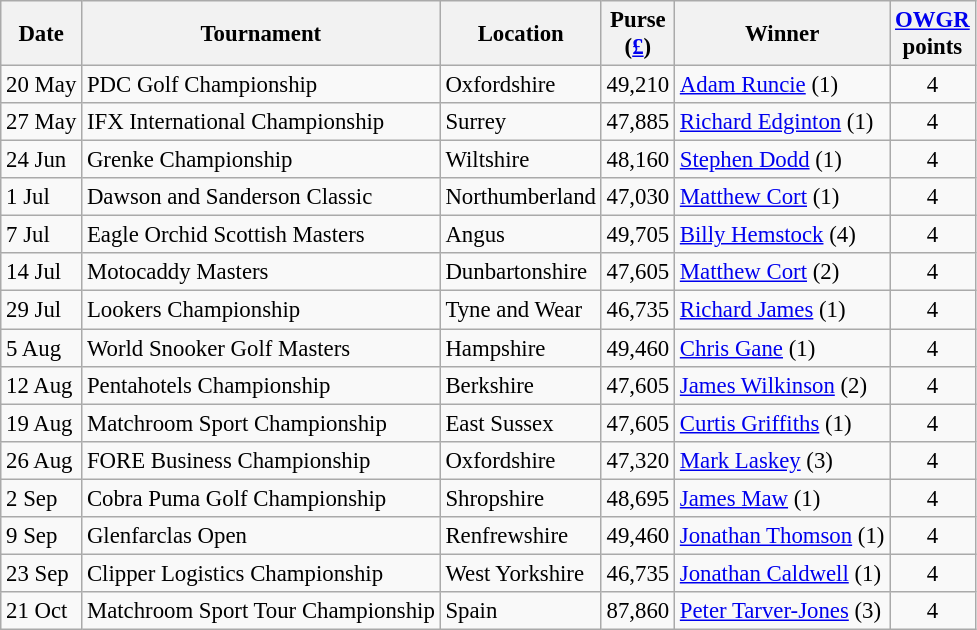<table class="wikitable" style="font-size:95%;">
<tr>
<th>Date</th>
<th>Tournament</th>
<th>Location</th>
<th>Purse<br>(<a href='#'>£</a>)</th>
<th>Winner</th>
<th><a href='#'>OWGR</a><br>points</th>
</tr>
<tr>
<td>20 May</td>
<td>PDC Golf Championship</td>
<td>Oxfordshire</td>
<td align=right>49,210</td>
<td> <a href='#'>Adam Runcie</a> (1)</td>
<td align=center>4</td>
</tr>
<tr>
<td>27 May</td>
<td>IFX International Championship</td>
<td>Surrey</td>
<td align=right>47,885</td>
<td> <a href='#'>Richard Edginton</a> (1)</td>
<td align=center>4</td>
</tr>
<tr>
<td>24 Jun</td>
<td>Grenke Championship</td>
<td>Wiltshire</td>
<td align=right>48,160</td>
<td> <a href='#'>Stephen Dodd</a> (1)</td>
<td align=center>4</td>
</tr>
<tr>
<td>1 Jul</td>
<td>Dawson and Sanderson Classic</td>
<td>Northumberland</td>
<td align=right>47,030</td>
<td> <a href='#'>Matthew Cort</a> (1)</td>
<td align=center>4</td>
</tr>
<tr>
<td>7 Jul</td>
<td>Eagle Orchid Scottish Masters</td>
<td>Angus</td>
<td align=right>49,705</td>
<td> <a href='#'>Billy Hemstock</a> (4)</td>
<td align=center>4</td>
</tr>
<tr>
<td>14 Jul</td>
<td>Motocaddy Masters</td>
<td>Dunbartonshire</td>
<td align=right>47,605</td>
<td> <a href='#'>Matthew Cort</a> (2)</td>
<td align=center>4</td>
</tr>
<tr>
<td>29 Jul</td>
<td>Lookers Championship</td>
<td>Tyne and Wear</td>
<td align=right>46,735</td>
<td> <a href='#'>Richard James</a> (1)</td>
<td align=center>4</td>
</tr>
<tr>
<td>5 Aug</td>
<td>World Snooker Golf Masters</td>
<td>Hampshire</td>
<td align=right>49,460</td>
<td> <a href='#'>Chris Gane</a> (1)</td>
<td align=center>4</td>
</tr>
<tr>
<td>12 Aug</td>
<td>Pentahotels Championship</td>
<td>Berkshire</td>
<td align=right>47,605</td>
<td> <a href='#'>James Wilkinson</a> (2)</td>
<td align=center>4</td>
</tr>
<tr>
<td>19 Aug</td>
<td>Matchroom Sport Championship</td>
<td>East Sussex</td>
<td align=right>47,605</td>
<td> <a href='#'>Curtis Griffiths</a> (1)</td>
<td align=center>4</td>
</tr>
<tr>
<td>26 Aug</td>
<td>FORE Business Championship</td>
<td>Oxfordshire</td>
<td align=right>47,320</td>
<td> <a href='#'>Mark Laskey</a> (3)</td>
<td align=center>4</td>
</tr>
<tr>
<td>2 Sep</td>
<td>Cobra Puma Golf Championship</td>
<td>Shropshire</td>
<td align=right>48,695</td>
<td> <a href='#'>James Maw</a> (1)</td>
<td align=center>4</td>
</tr>
<tr>
<td>9 Sep</td>
<td>Glenfarclas Open</td>
<td>Renfrewshire</td>
<td align=right>49,460</td>
<td> <a href='#'>Jonathan Thomson</a> (1)</td>
<td align=center>4</td>
</tr>
<tr>
<td>23 Sep</td>
<td>Clipper Logistics Championship</td>
<td>West Yorkshire</td>
<td align=right>46,735</td>
<td> <a href='#'>Jonathan Caldwell</a> (1)</td>
<td align=center>4</td>
</tr>
<tr>
<td>21 Oct</td>
<td>Matchroom Sport Tour Championship</td>
<td>Spain</td>
<td align=right>87,860</td>
<td> <a href='#'>Peter Tarver-Jones</a> (3)</td>
<td align=center>4</td>
</tr>
</table>
